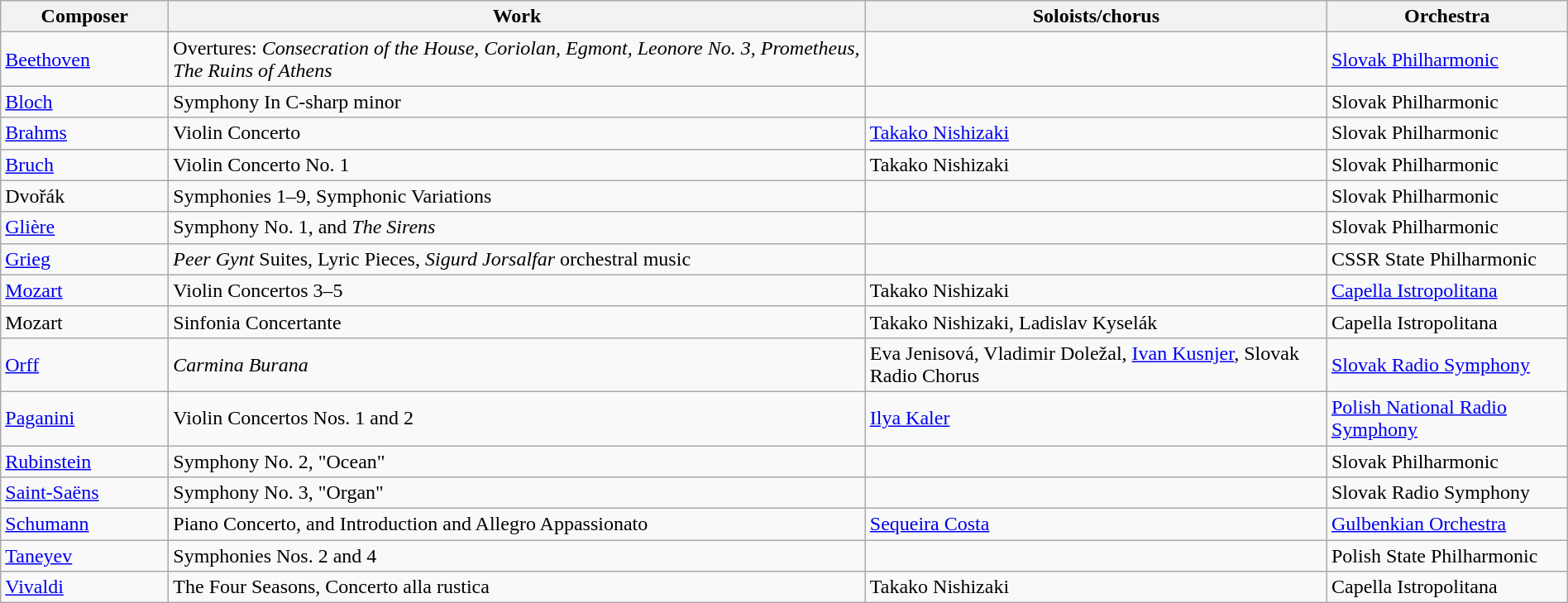<table class="wikitable plainrowheaders" style="text-align: left; margin-right: 0;">
<tr>
<th scope="col" style=width:8em>Composer</th>
<th scope="col">Work</th>
<th scope="col">Soloists/chorus</th>
<th scope="col">Orchestra</th>
</tr>
<tr>
<td><a href='#'>Beethoven</a></td>
<td>Overtures: <em>Consecration of the House, Coriolan, Egmont, Leonore No. 3, Prometheus, The Ruins of Athens</em></td>
<td></td>
<td><a href='#'>Slovak Philharmonic</a></td>
</tr>
<tr>
<td><a href='#'>Bloch</a></td>
<td>Symphony In C-sharp minor</td>
<td></td>
<td>Slovak Philharmonic</td>
</tr>
<tr>
<td><a href='#'>Brahms</a></td>
<td>Violin Concerto</td>
<td><a href='#'>Takako Nishizaki</a></td>
<td>Slovak Philharmonic</td>
</tr>
<tr>
<td><a href='#'>Bruch</a></td>
<td>Violin Concerto No. 1</td>
<td>Takako Nishizaki</td>
<td>Slovak Philharmonic</td>
</tr>
<tr>
<td>Dvořák</td>
<td>Symphonies 1–9, Symphonic Variations</td>
<td></td>
<td>Slovak Philharmonic</td>
</tr>
<tr>
<td><a href='#'>Glière</a></td>
<td>Symphony No. 1, and <em>The Sirens</em></td>
<td></td>
<td>Slovak Philharmonic</td>
</tr>
<tr>
<td><a href='#'>Grieg</a></td>
<td><em>Peer Gynt</em> Suites, Lyric Pieces, <em>Sigurd Jorsalfar</em> orchestral music</td>
<td></td>
<td>CSSR State Philharmonic</td>
</tr>
<tr>
<td><a href='#'>Mozart</a></td>
<td>Violin Concertos 3–5</td>
<td>Takako Nishizaki</td>
<td><a href='#'>Capella Istropolitana</a></td>
</tr>
<tr>
<td>Mozart</td>
<td>Sinfonia Concertante</td>
<td>Takako Nishizaki, Ladislav Kyselák</td>
<td>Capella Istropolitana</td>
</tr>
<tr>
<td><a href='#'>Orff</a></td>
<td><em>Carmina Burana</em></td>
<td>Eva Jenisová, Vladimir Doležal, <a href='#'>Ivan Kusnjer</a>, Slovak Radio Chorus</td>
<td><a href='#'>Slovak Radio Symphony</a></td>
</tr>
<tr>
<td><a href='#'>Paganini</a></td>
<td>Violin Concertos Nos. 1 and 2</td>
<td><a href='#'>Ilya Kaler</a></td>
<td><a href='#'>Polish National Radio Symphony</a></td>
</tr>
<tr>
<td><a href='#'>Rubinstein</a></td>
<td>Symphony No. 2, "Ocean"</td>
<td></td>
<td>Slovak Philharmonic</td>
</tr>
<tr>
<td><a href='#'>Saint-Saëns</a></td>
<td>Symphony No. 3, "Organ"</td>
<td></td>
<td>Slovak Radio Symphony</td>
</tr>
<tr>
<td><a href='#'>Schumann</a></td>
<td>Piano Concerto, and Introduction and Allegro Appassionato</td>
<td><a href='#'>Sequeira Costa</a></td>
<td><a href='#'>Gulbenkian Orchestra</a></td>
</tr>
<tr>
<td><a href='#'>Taneyev</a></td>
<td>Symphonies Nos. 2 and 4</td>
<td></td>
<td>Polish State Philharmonic</td>
</tr>
<tr>
<td><a href='#'>Vivaldi</a></td>
<td>The Four Seasons, Concerto alla rustica</td>
<td>Takako Nishizaki</td>
<td>Capella Istropolitana</td>
</tr>
</table>
